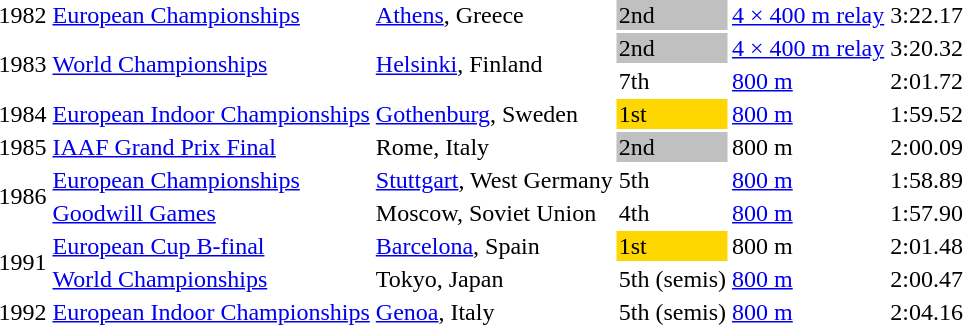<table>
<tr>
<td>1982</td>
<td><a href='#'>European Championships</a></td>
<td><a href='#'>Athens</a>, Greece</td>
<td bgcolor=silver>2nd</td>
<td><a href='#'>4 × 400 m relay</a></td>
<td>3:22.17</td>
</tr>
<tr>
<td rowspan=2>1983</td>
<td rowspan=2><a href='#'>World Championships</a></td>
<td rowspan=2><a href='#'>Helsinki</a>, Finland</td>
<td bgcolor=silver>2nd</td>
<td><a href='#'>4 × 400 m relay</a></td>
<td>3:20.32 </td>
</tr>
<tr>
<td>7th</td>
<td><a href='#'>800 m</a></td>
<td>2:01.72</td>
</tr>
<tr>
<td>1984</td>
<td><a href='#'>European Indoor Championships</a></td>
<td><a href='#'>Gothenburg</a>, Sweden</td>
<td bgcolor=gold>1st</td>
<td><a href='#'>800 m</a></td>
<td>1:59.52 </td>
</tr>
<tr>
<td>1985</td>
<td><a href='#'>IAAF Grand Prix Final</a></td>
<td>Rome, Italy</td>
<td bgcolor=silver>2nd</td>
<td>800 m</td>
<td>2:00.09</td>
</tr>
<tr>
<td rowspan=2>1986</td>
<td><a href='#'>European Championships</a></td>
<td><a href='#'>Stuttgart</a>, West Germany</td>
<td>5th</td>
<td><a href='#'>800 m</a></td>
<td>1:58.89</td>
</tr>
<tr>
<td><a href='#'>Goodwill Games</a></td>
<td>Moscow, Soviet Union</td>
<td>4th</td>
<td><a href='#'>800 m</a></td>
<td>1:57.90</td>
</tr>
<tr>
<td rowspan=2>1991</td>
<td><a href='#'>European Cup B-final</a></td>
<td><a href='#'>Barcelona</a>, Spain</td>
<td bgcolor=gold>1st</td>
<td>800 m</td>
<td>2:01.48</td>
</tr>
<tr>
<td><a href='#'>World Championships</a></td>
<td>Tokyo, Japan</td>
<td>5th (semis)</td>
<td><a href='#'>800 m</a></td>
<td>2:00.47</td>
</tr>
<tr>
<td>1992</td>
<td><a href='#'>European Indoor Championships</a></td>
<td><a href='#'>Genoa</a>, Italy</td>
<td>5th (semis)</td>
<td><a href='#'>800 m</a></td>
<td>2:04.16</td>
</tr>
</table>
